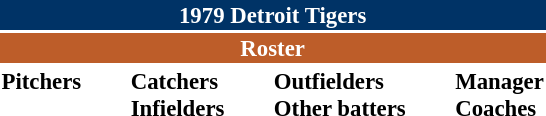<table class="toccolours" style="font-size: 95%;">
<tr>
<th colspan="10" style="background-color: #003366; color: white; text-align: center;">1979 Detroit Tigers</th>
</tr>
<tr>
<td colspan="10" style="background-color: #bd5d29; color: white; text-align: center;"><strong>Roster</strong></td>
</tr>
<tr>
<td valign="top"><strong>Pitchers</strong><br>















</td>
<td width="25px"></td>
<td valign="top"><strong>Catchers</strong><br>


<strong>Infielders</strong>









</td>
<td width="25px"></td>
<td valign="top"><strong>Outfielders</strong><br>









<strong>Other batters</strong>
</td>
<td width="25px"></td>
<td valign="top"><strong>Manager</strong><br>


<strong>Coaches</strong>




</td>
</tr>
<tr>
</tr>
</table>
